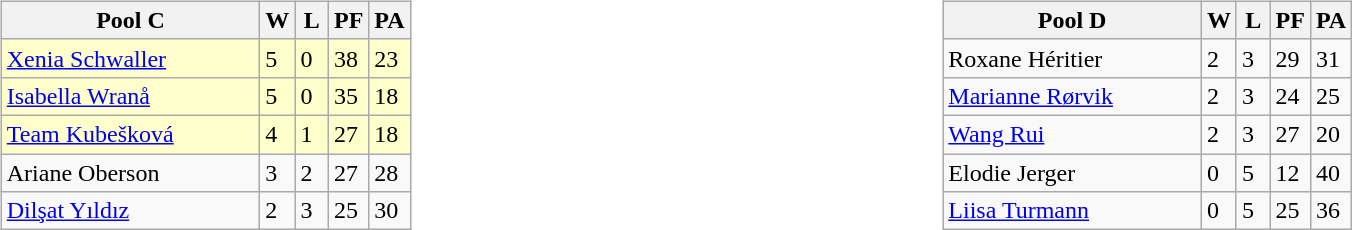<table>
<tr>
<td valign=top width=10%><br><table class=wikitable>
<tr>
<th width=165>Pool C</th>
<th width=15>W</th>
<th width=15>L</th>
<th width=15>PF</th>
<th width=15>PA</th>
</tr>
<tr bgcolor=#ffffcc>
<td> <a href='#'>Xenia Schwaller</a></td>
<td>5</td>
<td>0</td>
<td>38</td>
<td>23</td>
</tr>
<tr bgcolor=#ffffcc>
<td> <a href='#'>Isabella Wranå</a></td>
<td>5</td>
<td>0</td>
<td>35</td>
<td>18</td>
</tr>
<tr bgcolor=#ffffcc>
<td> <a href='#'>Team Kubešková</a></td>
<td>4</td>
<td>1</td>
<td>27</td>
<td>18</td>
</tr>
<tr>
<td> Ariane Oberson</td>
<td>3</td>
<td>2</td>
<td>27</td>
<td>28</td>
</tr>
<tr>
<td> <a href='#'>Dilşat Yıldız</a></td>
<td>2</td>
<td>3</td>
<td>25</td>
<td>30</td>
</tr>
</table>
</td>
<td valign=top width=10.4%><br><table class=wikitable>
<tr>
<th width=165>Pool D</th>
<th width=15>W</th>
<th width=15>L</th>
<th width=15>PF</th>
<th width=15>PA</th>
</tr>
<tr>
<td> Roxane Héritier</td>
<td>2</td>
<td>3</td>
<td>29</td>
<td>31</td>
</tr>
<tr>
<td> <a href='#'>Marianne Rørvik</a></td>
<td>2</td>
<td>3</td>
<td>24</td>
<td>25</td>
</tr>
<tr>
<td> <a href='#'>Wang Rui</a></td>
<td>2</td>
<td>3</td>
<td>27</td>
<td>20</td>
</tr>
<tr>
<td> Elodie Jerger</td>
<td>0</td>
<td>5</td>
<td>12</td>
<td>40</td>
</tr>
<tr>
<td> <a href='#'>Liisa Turmann</a></td>
<td>0</td>
<td>5</td>
<td>25</td>
<td>36</td>
</tr>
</table>
</td>
</tr>
</table>
